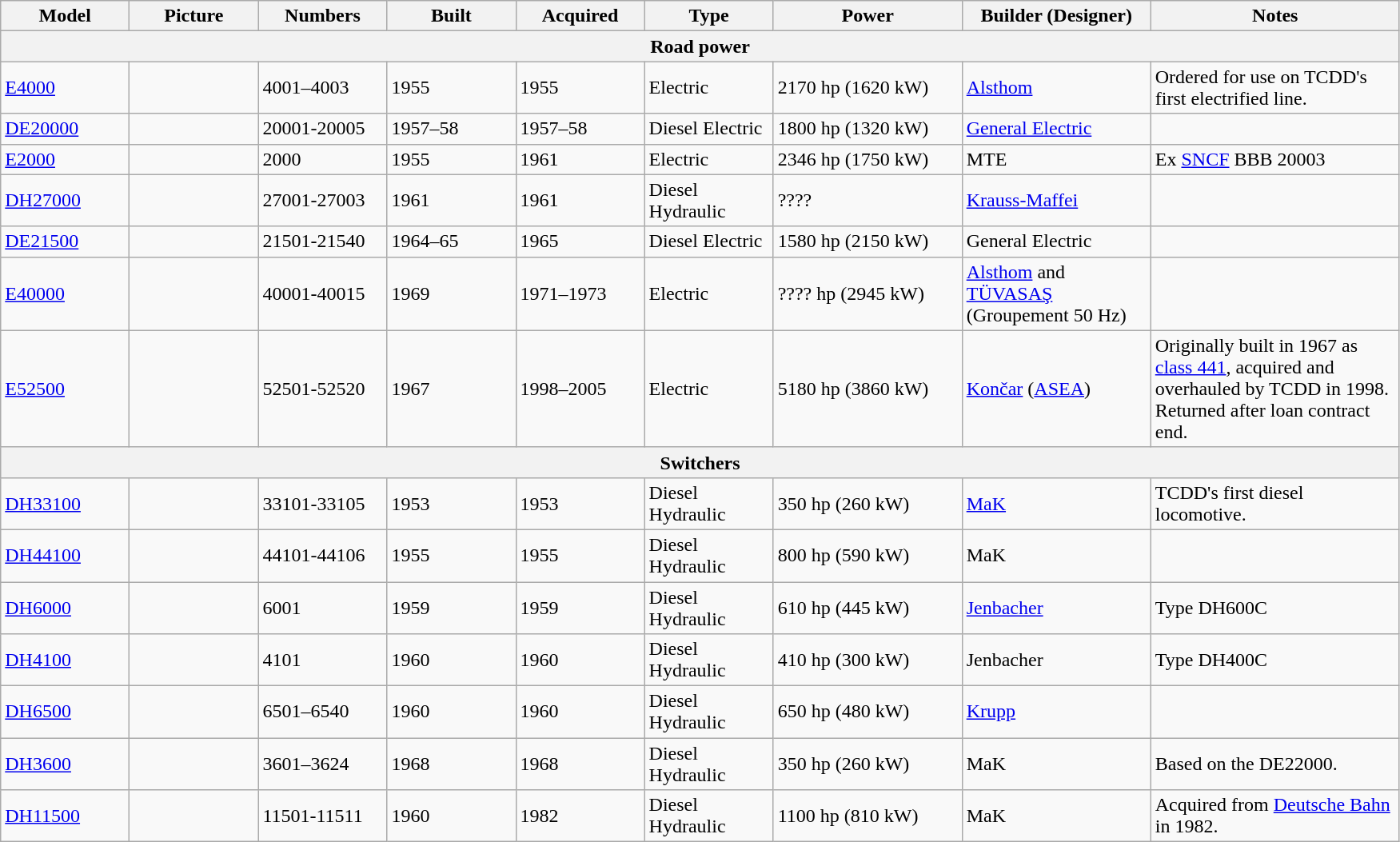<table class="wikitable">
<tr>
<th width=100>Model</th>
<th width=100>Picture</th>
<th width=100>Numbers</th>
<th width=100>Built</th>
<th width=100>Acquired</th>
<th width=100>Type</th>
<th width=150>Power</th>
<th width=150>Builder (Designer)</th>
<th width=200>Notes</th>
</tr>
<tr>
<th colspan="9">Road power</th>
</tr>
<tr>
<td><a href='#'>E4000</a></td>
<td></td>
<td>4001–4003</td>
<td>1955</td>
<td>1955</td>
<td>Electric</td>
<td>2170 hp (1620 kW)</td>
<td><a href='#'>Alsthom</a></td>
<td>Ordered for use on TCDD's first electrified line.</td>
</tr>
<tr>
<td><a href='#'>DE20000</a></td>
<td></td>
<td>20001-20005</td>
<td>1957–58</td>
<td>1957–58</td>
<td>Diesel Electric</td>
<td>1800 hp (1320 kW)</td>
<td><a href='#'>General Electric</a></td>
<td></td>
</tr>
<tr>
<td><a href='#'>E2000</a></td>
<td></td>
<td>2000</td>
<td>1955</td>
<td>1961</td>
<td>Electric</td>
<td>2346 hp (1750 kW)</td>
<td>MTE</td>
<td>Ex <a href='#'>SNCF</a> BBB 20003</td>
</tr>
<tr>
<td><a href='#'>DH27000</a></td>
<td></td>
<td>27001-27003</td>
<td>1961</td>
<td>1961</td>
<td>Diesel Hydraulic</td>
<td>????</td>
<td><a href='#'>Krauss-Maffei</a></td>
<td></td>
</tr>
<tr>
<td><a href='#'>DE21500</a></td>
<td></td>
<td>21501-21540</td>
<td>1964–65</td>
<td>1965</td>
<td>Diesel Electric</td>
<td>1580 hp (2150 kW)</td>
<td>General Electric</td>
<td></td>
</tr>
<tr>
<td><a href='#'>E40000</a></td>
<td></td>
<td>40001-40015</td>
<td>1969</td>
<td>1971–1973</td>
<td>Electric</td>
<td>???? hp (2945 kW)</td>
<td><a href='#'>Alsthom</a> and <a href='#'>TÜVASAŞ</a> (Groupement 50 Hz)</td>
<td></td>
</tr>
<tr>
<td><a href='#'>E52500</a></td>
<td></td>
<td>52501-52520</td>
<td>1967</td>
<td>1998–2005</td>
<td>Electric</td>
<td>5180 hp (3860 kW)</td>
<td><a href='#'>Končar</a> (<a href='#'>ASEA</a>)</td>
<td>Originally built in 1967 as <a href='#'>class 441</a>, acquired and overhauled by TCDD in 1998. Returned after loan contract end.</td>
</tr>
<tr>
<th colspan="9">Switchers</th>
</tr>
<tr>
<td><a href='#'>DH33100</a></td>
<td></td>
<td>33101-33105</td>
<td>1953</td>
<td>1953</td>
<td>Diesel Hydraulic</td>
<td>350 hp (260 kW)</td>
<td><a href='#'>MaK</a></td>
<td>TCDD's first diesel locomotive.</td>
</tr>
<tr>
<td><a href='#'>DH44100</a></td>
<td></td>
<td>44101-44106</td>
<td>1955</td>
<td>1955</td>
<td>Diesel Hydraulic</td>
<td>800 hp (590 kW)</td>
<td>MaK</td>
<td></td>
</tr>
<tr>
<td><a href='#'>DH6000</a></td>
<td></td>
<td>6001</td>
<td>1959</td>
<td>1959</td>
<td>Diesel Hydraulic</td>
<td>610 hp (445 kW)</td>
<td><a href='#'>Jenbacher</a></td>
<td>Type DH600C</td>
</tr>
<tr>
<td><a href='#'>DH4100</a></td>
<td></td>
<td>4101</td>
<td>1960</td>
<td>1960</td>
<td>Diesel Hydraulic</td>
<td>410 hp (300 kW)</td>
<td>Jenbacher</td>
<td>Type DH400C</td>
</tr>
<tr>
<td><a href='#'>DH6500</a></td>
<td></td>
<td>6501–6540</td>
<td>1960</td>
<td>1960</td>
<td>Diesel Hydraulic</td>
<td>650 hp (480 kW)</td>
<td><a href='#'>Krupp</a></td>
<td></td>
</tr>
<tr>
<td><a href='#'>DH3600</a></td>
<td></td>
<td>3601–3624</td>
<td>1968</td>
<td>1968</td>
<td>Diesel Hydraulic</td>
<td>350 hp (260 kW)</td>
<td>MaK</td>
<td>Based on the DE22000.</td>
</tr>
<tr>
<td><a href='#'>DH11500</a></td>
<td></td>
<td>11501-11511</td>
<td>1960</td>
<td>1982</td>
<td>Diesel Hydraulic</td>
<td>1100 hp (810 kW)</td>
<td>MaK</td>
<td>Acquired from <a href='#'>Deutsche Bahn</a> in 1982.</td>
</tr>
</table>
